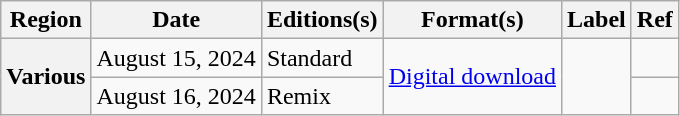<table class="wikitable plainrowheaders">
<tr>
<th scope="col">Region</th>
<th scope="col">Date</th>
<th scope="col">Editions(s)</th>
<th scope="col">Format(s)</th>
<th scope="col">Label</th>
<th scope="col">Ref</th>
</tr>
<tr>
<th scope="row" rowspan="2">Various</th>
<td>August 15, 2024</td>
<td>Standard</td>
<td rowspan="2"><a href='#'>Digital download</a></td>
<td rowspan="2"></td>
<td></td>
</tr>
<tr>
<td>August 16, 2024</td>
<td>Remix</td>
<td></td>
</tr>
</table>
